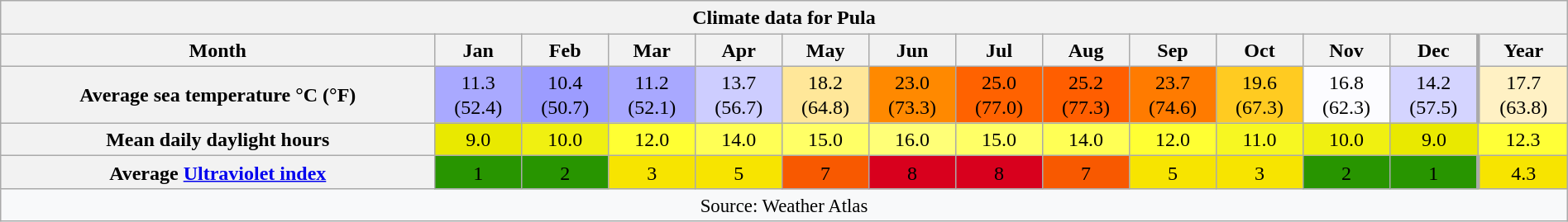<table style="width:100%;text-align:center;line-height:1.2em;margin-left:auto;margin-right:auto" class="wikitable mw-collapsible">
<tr>
<th colspan=14>Climate data for Pula</th>
</tr>
<tr>
<th>Month</th>
<th>Jan</th>
<th>Feb</th>
<th>Mar</th>
<th>Apr</th>
<th>May</th>
<th>Jun</th>
<th>Jul</th>
<th>Aug</th>
<th>Sep</th>
<th>Oct</th>
<th>Nov</th>
<th>Dec</th>
<th style="border-left-width:medium">Year</th>
</tr>
<tr>
<th>Average sea temperature °C (°F)</th>
<td style="background:#A9A9FF;color:#000000;">11.3<br>(52.4)</td>
<td style="background:#9C9CFF;color:#000000;">10.4<br>(50.7)</td>
<td style="background:#A8A8FF;color:#000000;">11.2<br>(52.1)</td>
<td style="background:#CDCDFF;color:#000000;">13.7<br>(56.7)</td>
<td style="background:#FFE799;color:#000000;">18.2<br>(64.8)</td>
<td style="background:#FF8900;color:#000000;">23.0<br>(73.3)</td>
<td style="background:#FF6200;color:#000000;">25.0<br>(77.0)</td>
<td style="background:#FF5E00;color:#000000;">25.2<br>(77.3)</td>
<td style="background:#FF7B00;color:#000000;">23.7<br>(74.6)</td>
<td style="background:#FFCB21;color:#000000;">19.6<br>(67.3)</td>
<td style="background:#FCFCFF;color:#000000;">16.8<br>(62.3)</td>
<td style="background:#D4D4FF;color:#000000;">14.2<br>(57.5)</td>
<td style="background:#FFF1C4;color:#000000;border-left-width:medium">17.7<br>(63.8)</td>
</tr>
<tr>
<th>Mean daily daylight hours</th>
<td style="background:#E9E900;color:#000000;">9.0</td>
<td style="background:#F0F011;color:#000000;">10.0</td>
<td style="background:#FFFF33;color:#000000;">12.0</td>
<td style="background:#FFFF55;color:#000000;">14.0</td>
<td style="background:#FFFF66;color:#000000;">15.0</td>
<td style="background:#FFFF77;color:#000000;">16.0</td>
<td style="background:#FFFF66;color:#000000;">15.0</td>
<td style="background:#FFFF55;color:#000000;">14.0</td>
<td style="background:#FFFF33;color:#000000;">12.0</td>
<td style="background:#F7F722;color:#000000;">11.0</td>
<td style="background:#F0F011;color:#000000;">10.0</td>
<td style="background:#E9E900;color:#000000;">9.0</td>
<td style="background:#FFFF37;color:#000000;">12.3</td>
</tr>
<tr>
<th>Average <a href='#'>Ultraviolet index</a></th>
<td style="background:#289500;color:#000000;">1</td>
<td style="background:#289500;color:#000000;">2</td>
<td style="background:#f7e400;color:#000000;">3</td>
<td style="background:#f7e400;color:#000000;">5</td>
<td style="background:#f85900;color:#000000;">7</td>
<td style="background:#d8001d;color:#000000;">8</td>
<td style="background:#d8001d;color:#000000;">8</td>
<td style="background:#f85900;color:#000000;">7</td>
<td style="background:#f7e400;color:#000000;">5</td>
<td style="background:#f7e400;color:#000000;">3</td>
<td style="background:#289500;color:#000000;">2</td>
<td style="background:#289500;color:#000000;">1</td>
<td style="background:#f7e400;color:#000000;border-left-width:medium">4.3</td>
</tr>
<tr>
<th colspan=14 style="background:#f8f9fa;font-weight:normal;font-size:95%;">Source: Weather Atlas</th>
</tr>
</table>
